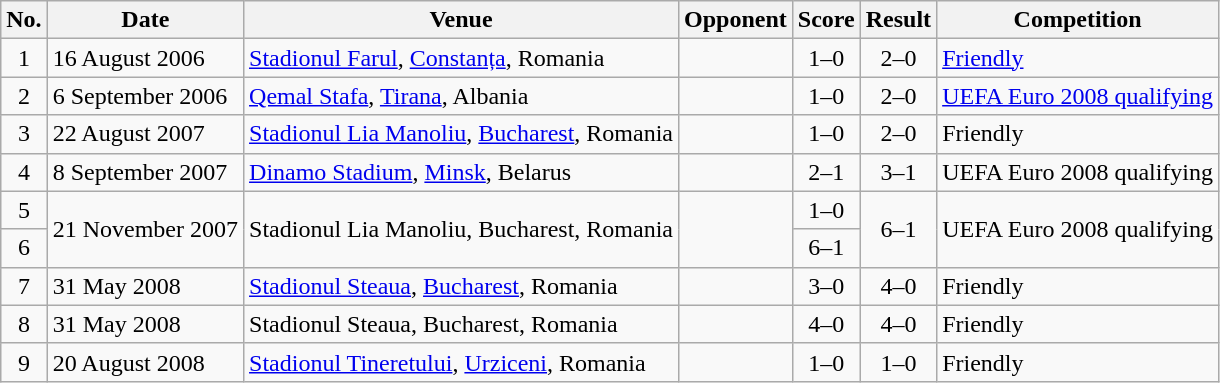<table class="wikitable sortable">
<tr>
<th scope="col">No.</th>
<th scope="col">Date</th>
<th scope="col">Venue</th>
<th scope="col">Opponent</th>
<th scope="col">Score</th>
<th scope="col">Result</th>
<th scope="col">Competition</th>
</tr>
<tr>
<td style="text-align:center">1</td>
<td>16 August 2006</td>
<td><a href='#'>Stadionul Farul</a>, <a href='#'>Constanța</a>, Romania</td>
<td></td>
<td style="text-align:center">1–0</td>
<td style="text-align:center">2–0</td>
<td><a href='#'>Friendly</a></td>
</tr>
<tr>
<td style="text-align:center">2</td>
<td>6 September 2006</td>
<td><a href='#'>Qemal Stafa</a>, <a href='#'>Tirana</a>, Albania</td>
<td></td>
<td style="text-align:center">1–0</td>
<td style="text-align:center">2–0</td>
<td><a href='#'>UEFA Euro 2008 qualifying</a></td>
</tr>
<tr>
<td style="text-align:center">3</td>
<td>22 August 2007</td>
<td><a href='#'>Stadionul Lia Manoliu</a>, <a href='#'>Bucharest</a>, Romania</td>
<td></td>
<td style="text-align:center">1–0</td>
<td style="text-align:center">2–0</td>
<td>Friendly</td>
</tr>
<tr>
<td style="text-align:center">4</td>
<td>8 September 2007</td>
<td><a href='#'>Dinamo Stadium</a>, <a href='#'>Minsk</a>, Belarus</td>
<td></td>
<td style="text-align:center">2–1</td>
<td style="text-align:center">3–1</td>
<td>UEFA Euro 2008 qualifying</td>
</tr>
<tr>
<td style="text-align:center">5</td>
<td rowspan=2>21 November 2007</td>
<td rowspan=2>Stadionul Lia Manoliu, Bucharest, Romania</td>
<td rowspan=2></td>
<td style="text-align:center">1–0</td>
<td rowspan=2 style="text-align:center">6–1</td>
<td rowspan=2>UEFA Euro 2008 qualifying</td>
</tr>
<tr>
<td style="text-align:center">6</td>
<td style="text-align:center">6–1</td>
</tr>
<tr>
<td style="text-align:center">7</td>
<td>31 May 2008</td>
<td><a href='#'>Stadionul Steaua</a>, <a href='#'>Bucharest</a>, Romania</td>
<td></td>
<td style="text-align:center">3–0</td>
<td style="text-align:center">4–0</td>
<td>Friendly</td>
</tr>
<tr>
<td style="text-align:center">8</td>
<td>31 May 2008</td>
<td>Stadionul Steaua, Bucharest, Romania</td>
<td></td>
<td style="text-align:center">4–0</td>
<td style="text-align:center">4–0</td>
<td>Friendly</td>
</tr>
<tr>
<td style="text-align:center">9</td>
<td>20 August 2008</td>
<td><a href='#'>Stadionul Tineretului</a>, <a href='#'>Urziceni</a>, Romania</td>
<td></td>
<td style="text-align:center">1–0</td>
<td style="text-align:center">1–0</td>
<td>Friendly</td>
</tr>
</table>
